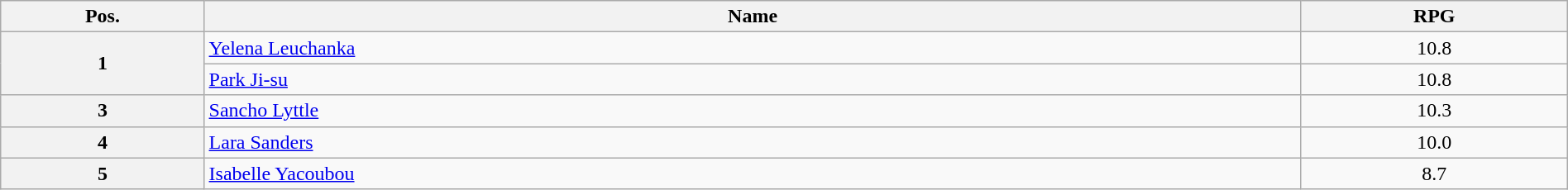<table class=wikitable width=100% style="text-align:center;">
<tr>
<th width="13%">Pos.</th>
<th width="70%">Name</th>
<th width="17%">RPG</th>
</tr>
<tr>
<th rowspan=2>1</th>
<td align=left> <a href='#'>Yelena Leuchanka</a></td>
<td>10.8</td>
</tr>
<tr>
<td align=left> <a href='#'>Park Ji-su</a></td>
<td>10.8</td>
</tr>
<tr>
<th>3</th>
<td align=left> <a href='#'>Sancho Lyttle</a></td>
<td>10.3</td>
</tr>
<tr>
<th>4</th>
<td align=left> <a href='#'>Lara Sanders</a></td>
<td>10.0</td>
</tr>
<tr>
<th>5</th>
<td align=left> <a href='#'>Isabelle Yacoubou</a></td>
<td>8.7</td>
</tr>
</table>
